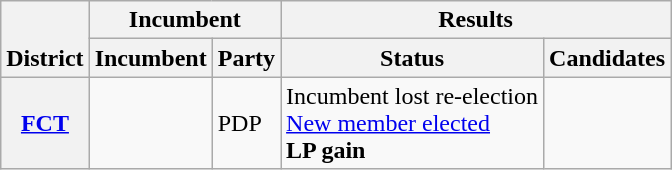<table class="wikitable sortable">
<tr valign=bottom>
<th rowspan=2>District</th>
<th colspan=2>Incumbent</th>
<th colspan=2>Results</th>
</tr>
<tr valign=bottom>
<th>Incumbent</th>
<th>Party</th>
<th>Status</th>
<th>Candidates</th>
</tr>
<tr>
<th><a href='#'>FCT</a></th>
<td></td>
<td>PDP</td>
<td>Incumbent lost re-election<br><a href='#'>New member elected</a><br><strong>LP gain</strong></td>
<td nowrap></td>
</tr>
</table>
